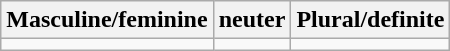<table class="wikitable">
<tr>
<th>Masculine/feminine</th>
<th>neuter</th>
<th>Plural/definite</th>
</tr>
<tr>
<td></td>
<td></td>
<td></td>
</tr>
</table>
